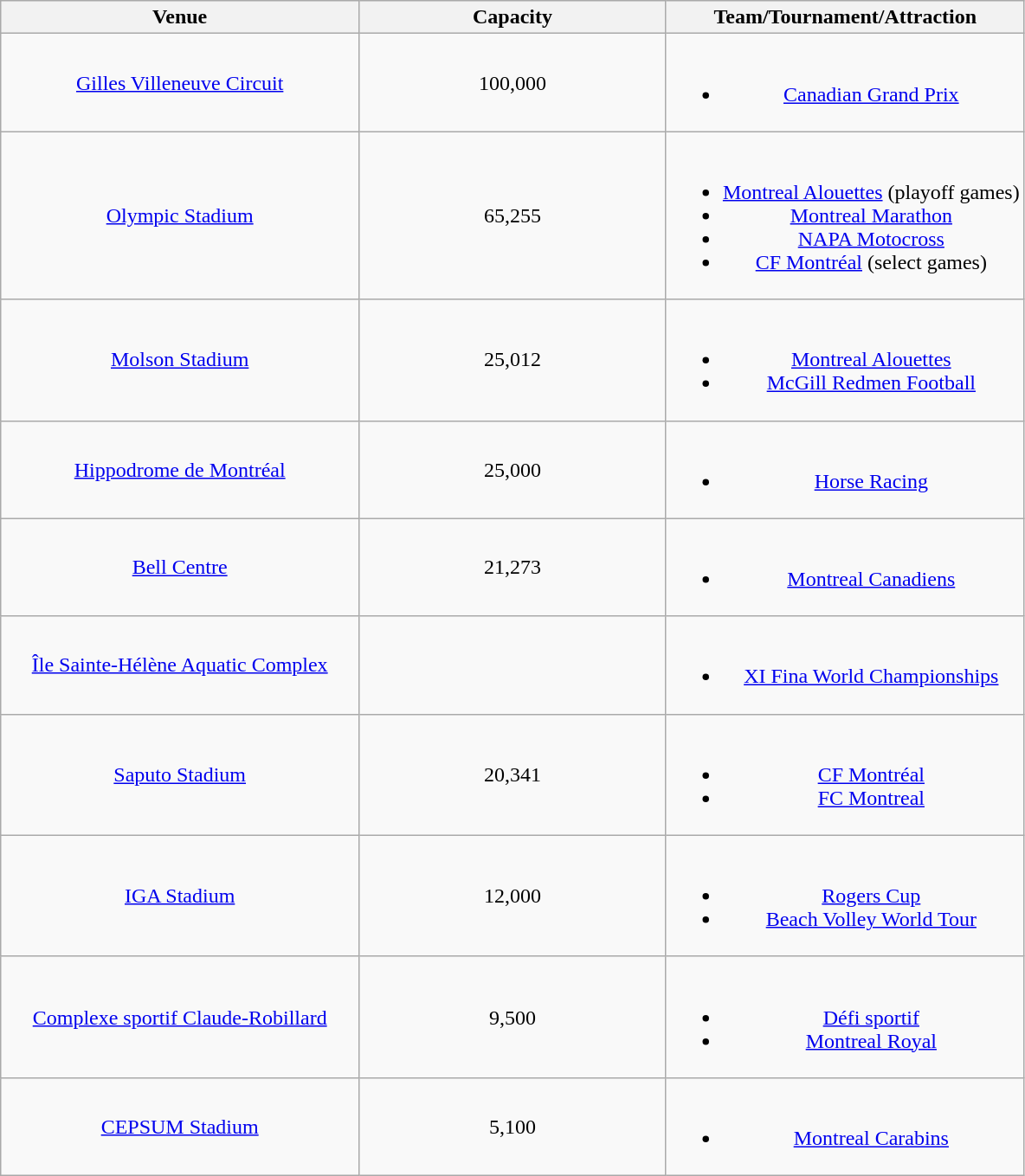<table class="wikitable" align="center">
<tr>
<th width="35%">Venue</th>
<th width="30%">Capacity</th>
<th width="35%">Team/Tournament/Attraction</th>
</tr>
<tr>
<td width="35%" align="center"><a href='#'>Gilles Villeneuve Circuit</a></td>
<td width="30%" align="center">100,000</td>
<td width="35%" align="center"><br><ul><li><a href='#'>Canadian Grand Prix</a></li></ul></td>
</tr>
<tr>
<td width="35%" align="center"><a href='#'>Olympic Stadium</a></td>
<td width="30%" align="center">65,255</td>
<td width="35%" align="center"><br><ul><li><a href='#'>Montreal Alouettes</a> (playoff games)</li><li><a href='#'>Montreal Marathon</a></li><li><a href='#'>NAPA Motocross</a></li><li><a href='#'>CF Montréal</a> (select games)</li></ul></td>
</tr>
<tr>
<td width="35%" align="center"><a href='#'>Molson Stadium</a></td>
<td width="30%" align="center">25,012</td>
<td width="35%" align="center"><br><ul><li><a href='#'>Montreal Alouettes</a></li><li><a href='#'>McGill Redmen Football</a></li></ul></td>
</tr>
<tr>
<td width="35%" align="center"><a href='#'>Hippodrome de Montréal</a></td>
<td width="30%" align="center">25,000</td>
<td width="35%" align="center"><br><ul><li><a href='#'>Horse Racing</a></li></ul></td>
</tr>
<tr>
<td width="35%" align="center"><a href='#'>Bell Centre</a></td>
<td width="30%" align="center">21,273</td>
<td width="35%" align="center"><br><ul><li><a href='#'>Montreal Canadiens</a></li></ul></td>
</tr>
<tr>
<td width="35%" align="center"><a href='#'>Île Sainte-Hélène Aquatic Complex</a></td>
<td width="30%" align="center"></td>
<td width="35%" align="center"><br><ul><li><a href='#'>XI Fina World Championships</a></li></ul></td>
</tr>
<tr>
<td width="35%" align="center"><a href='#'>Saputo Stadium</a></td>
<td width="30%" align="center">20,341</td>
<td width="35%" align="center"><br><ul><li><a href='#'>CF Montréal</a></li><li><a href='#'>FC Montreal</a></li></ul></td>
</tr>
<tr>
<td width="35%" align="center"><a href='#'>IGA Stadium</a></td>
<td width="30%" align="center">12,000</td>
<td width="35%" align="center"><br><ul><li><a href='#'>Rogers Cup</a></li><li><a href='#'>Beach Volley World Tour</a></li></ul></td>
</tr>
<tr>
<td width="35%" align="center"><a href='#'>Complexe sportif Claude-Robillard</a></td>
<td width="30%" align="center">9,500</td>
<td width="35%" align="center"><br><ul><li><a href='#'>Défi sportif</a></li><li><a href='#'>Montreal Royal</a></li></ul></td>
</tr>
<tr>
<td width="35%" align="center"><a href='#'>CEPSUM Stadium</a></td>
<td width="30%" align="center">5,100</td>
<td width="35%" align="center"><br><ul><li><a href='#'>Montreal Carabins</a></li></ul></td>
</tr>
</table>
